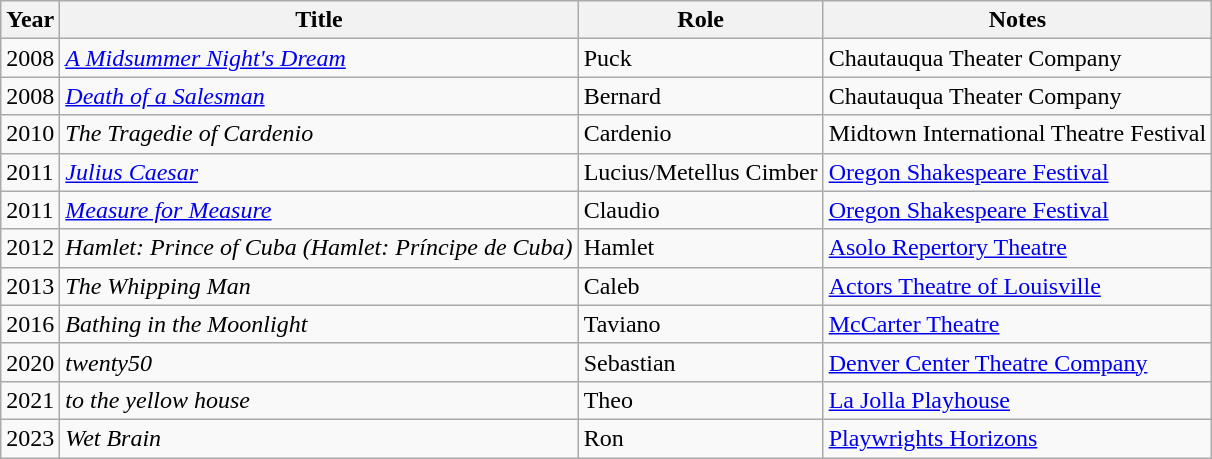<table class="wikitable sortable">
<tr>
<th>Year</th>
<th>Title</th>
<th>Role</th>
<th class="unsortable">Notes</th>
</tr>
<tr>
<td>2008</td>
<td><em><a href='#'>A Midsummer Night's Dream</a></em></td>
<td>Puck</td>
<td>Chautauqua Theater Company</td>
</tr>
<tr>
<td>2008</td>
<td><em><a href='#'>Death of a Salesman</a></em></td>
<td>Bernard</td>
<td>Chautauqua Theater Company</td>
</tr>
<tr>
<td>2010</td>
<td><em>The Tragedie of Cardenio</em></td>
<td>Cardenio</td>
<td>Midtown International Theatre Festival</td>
</tr>
<tr>
<td>2011</td>
<td><em><a href='#'>Julius Caesar</a></em></td>
<td>Lucius/Metellus Cimber</td>
<td><a href='#'>Oregon Shakespeare Festival</a></td>
</tr>
<tr>
<td>2011</td>
<td><em><a href='#'>Measure for Measure</a></em></td>
<td>Claudio</td>
<td><a href='#'>Oregon Shakespeare Festival</a></td>
</tr>
<tr>
<td>2012</td>
<td><em>Hamlet: Prince of Cuba (Hamlet: Príncipe de Cuba)</em></td>
<td>Hamlet</td>
<td><a href='#'>Asolo Repertory Theatre</a></td>
</tr>
<tr>
<td>2013</td>
<td><em>The Whipping Man</em></td>
<td>Caleb</td>
<td><a href='#'>Actors Theatre of Louisville</a></td>
</tr>
<tr>
<td>2016</td>
<td><em>Bathing in the Moonlight</em></td>
<td>Taviano</td>
<td><a href='#'>McCarter Theatre</a></td>
</tr>
<tr>
<td>2020</td>
<td><em>twenty50</em></td>
<td>Sebastian</td>
<td><a href='#'>Denver Center Theatre Company</a></td>
</tr>
<tr>
<td>2021</td>
<td><em>to the yellow house</em></td>
<td>Theo</td>
<td><a href='#'>La Jolla Playhouse</a></td>
</tr>
<tr>
<td>2023</td>
<td><em>Wet Brain</em></td>
<td>Ron</td>
<td><a href='#'>Playwrights Horizons</a></td>
</tr>
</table>
